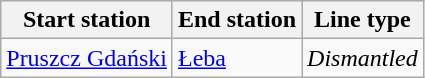<table class="wikitable">
<tr>
<th>Start station</th>
<th>End station</th>
<th>Line type</th>
</tr>
<tr>
<td><a href='#'>Pruszcz Gdański</a></td>
<td><a href='#'>Łeba</a></td>
<td><em>Dismantled</em></td>
</tr>
</table>
